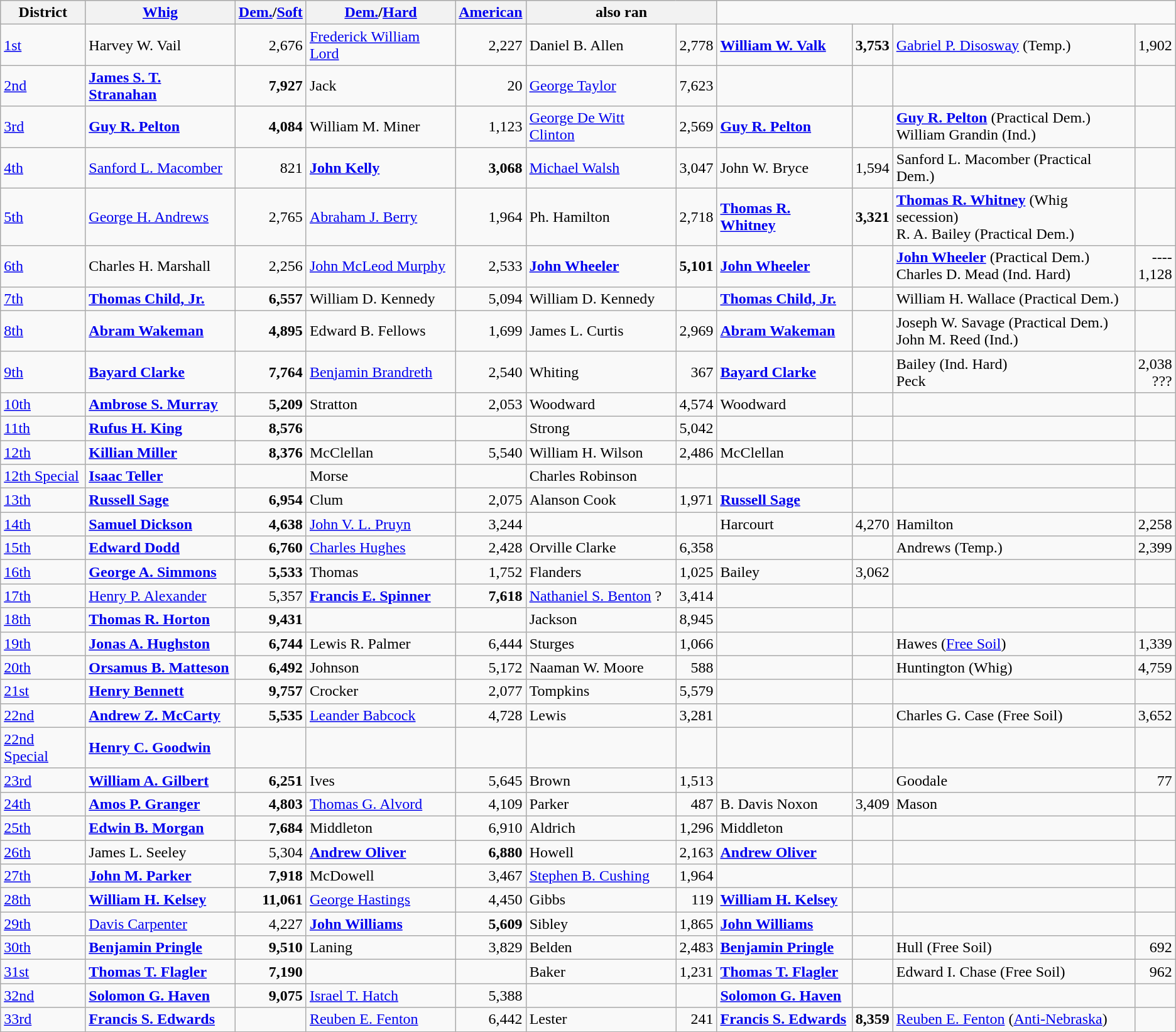<table class=wikitable>
<tr bgcolor=lightgrey>
<th>District</th>
<th><a href='#'>Whig</a></th>
<th><a href='#'>Dem.</a>/<a href='#'>Soft</a></th>
<th><a href='#'>Dem.</a>/<a href='#'>Hard</a></th>
<th><a href='#'>American</a></th>
<th colspan="2">also ran</th>
</tr>
<tr>
<td><a href='#'>1st</a></td>
<td>Harvey W. Vail</td>
<td align="right">2,676</td>
<td><a href='#'>Frederick William Lord</a></td>
<td align="right">2,227</td>
<td>Daniel B. Allen</td>
<td align="right">2,778</td>
<td><strong><a href='#'>William W. Valk</a></strong></td>
<td align="right"><strong>3,753</strong></td>
<td><a href='#'>Gabriel P. Disosway</a> (Temp.)</td>
<td align="right">1,902</td>
</tr>
<tr>
<td><a href='#'>2nd</a></td>
<td><strong><a href='#'>James S. T. Stranahan</a></strong></td>
<td align="right"><strong>7,927</strong></td>
<td>Jack</td>
<td align="right">20</td>
<td><a href='#'>George Taylor</a></td>
<td align="right">7,623</td>
<td></td>
<td></td>
<td></td>
<td></td>
</tr>
<tr>
<td><a href='#'>3rd</a></td>
<td><strong><a href='#'>Guy R. Pelton</a></strong></td>
<td align="right"><strong>4,084</strong></td>
<td>William M. Miner</td>
<td align="right">1,123</td>
<td><a href='#'>George De Witt Clinton</a></td>
<td align="right">2,569</td>
<td><strong><a href='#'>Guy R. Pelton</a></strong></td>
<td></td>
<td><strong><a href='#'>Guy R. Pelton</a></strong> (Practical Dem.)<br> William Grandin (Ind.)</td>
<td></td>
</tr>
<tr>
<td><a href='#'>4th</a></td>
<td><a href='#'>Sanford L. Macomber</a></td>
<td align="right">821</td>
<td><strong><a href='#'>John Kelly</a></strong></td>
<td align="right"><strong>3,068</strong></td>
<td><a href='#'>Michael Walsh</a></td>
<td align="right">3,047</td>
<td>John W. Bryce</td>
<td align="right">1,594</td>
<td>Sanford L. Macomber (Practical Dem.)</td>
<td></td>
</tr>
<tr>
<td><a href='#'>5th</a></td>
<td><a href='#'>George H. Andrews</a></td>
<td align="right">2,765</td>
<td><a href='#'>Abraham J. Berry</a></td>
<td align="right">1,964</td>
<td>Ph. Hamilton</td>
<td align="right">2,718</td>
<td><strong><a href='#'>Thomas R. Whitney</a></strong></td>
<td align="right"><strong>3,321</strong></td>
<td><strong><a href='#'>Thomas R. Whitney</a></strong> (Whig secession)<br> R. A. Bailey (Practical Dem.)</td>
<td></td>
</tr>
<tr>
<td><a href='#'>6th</a></td>
<td>Charles H. Marshall</td>
<td align="right">2,256</td>
<td><a href='#'>John McLeod Murphy</a></td>
<td align="right">2,533</td>
<td><strong><a href='#'>John Wheeler</a></strong></td>
<td align="right"><strong>5,101</strong></td>
<td><strong><a href='#'>John Wheeler</a></strong></td>
<td></td>
<td><strong><a href='#'>John Wheeler</a></strong> (Practical Dem.)<br>Charles D. Mead (Ind. Hard)</td>
<td align="right">----<br>1,128</td>
</tr>
<tr>
<td><a href='#'>7th</a></td>
<td><strong><a href='#'>Thomas Child, Jr.</a></strong></td>
<td align="right"><strong>6,557</strong></td>
<td>William D. Kennedy</td>
<td align="right">5,094</td>
<td>William D. Kennedy</td>
<td></td>
<td><strong><a href='#'>Thomas Child, Jr.</a></strong></td>
<td></td>
<td>William H. Wallace (Practical Dem.)</td>
<td></td>
</tr>
<tr>
<td><a href='#'>8th</a></td>
<td><strong><a href='#'>Abram Wakeman</a></strong></td>
<td align="right"><strong>4,895</strong></td>
<td>Edward B. Fellows</td>
<td align="right">1,699</td>
<td>James L. Curtis</td>
<td align="right">2,969</td>
<td><strong><a href='#'>Abram Wakeman</a></strong></td>
<td></td>
<td>Joseph W. Savage (Practical Dem.)<br> John M. Reed (Ind.)</td>
<td></td>
</tr>
<tr>
<td><a href='#'>9th</a></td>
<td><strong><a href='#'>Bayard Clarke</a></strong></td>
<td align="right"><strong>7,764</strong></td>
<td><a href='#'>Benjamin Brandreth</a></td>
<td align="right">2,540</td>
<td>Whiting</td>
<td align="right">367</td>
<td><strong><a href='#'>Bayard Clarke</a></strong></td>
<td></td>
<td>Bailey (Ind. Hard)<br> Peck</td>
<td align="right">2,038 <br>???</td>
</tr>
<tr>
<td><a href='#'>10th</a></td>
<td><strong><a href='#'>Ambrose S. Murray</a></strong></td>
<td align="right"><strong>5,209</strong></td>
<td>Stratton</td>
<td align="right">2,053</td>
<td>Woodward</td>
<td align="right">4,574</td>
<td>Woodward</td>
<td></td>
<td></td>
<td></td>
</tr>
<tr>
<td><a href='#'>11th</a></td>
<td><strong><a href='#'>Rufus H. King</a></strong></td>
<td align="right"><strong>8,576</strong></td>
<td></td>
<td></td>
<td>Strong</td>
<td align="right">5,042</td>
<td></td>
<td></td>
<td></td>
<td></td>
</tr>
<tr>
<td><a href='#'>12th</a></td>
<td><strong><a href='#'>Killian Miller</a></strong></td>
<td align="right"><strong>8,376</strong></td>
<td>McClellan</td>
<td align="right">5,540</td>
<td>William H. Wilson</td>
<td align="right">2,486</td>
<td>McClellan</td>
<td></td>
<td></td>
<td></td>
</tr>
<tr>
<td><a href='#'>12th Special</a></td>
<td><strong><a href='#'>Isaac Teller</a></strong></td>
<td align="right"></td>
<td>Morse</td>
<td align="right"></td>
<td>Charles Robinson</td>
<td align="right"></td>
<td></td>
<td></td>
<td></td>
<td></td>
</tr>
<tr>
<td><a href='#'>13th</a></td>
<td><strong><a href='#'>Russell Sage</a></strong></td>
<td align="right"><strong>6,954</strong></td>
<td>Clum</td>
<td align="right">2,075</td>
<td>Alanson Cook</td>
<td align="right">1,971</td>
<td><strong><a href='#'>Russell Sage</a></strong></td>
<td></td>
<td></td>
<td></td>
</tr>
<tr>
<td><a href='#'>14th</a></td>
<td><strong><a href='#'>Samuel Dickson</a></strong></td>
<td align="right"><strong>4,638</strong></td>
<td><a href='#'>John V. L. Pruyn</a></td>
<td align="right">3,244</td>
<td></td>
<td></td>
<td>Harcourt</td>
<td align="right">4,270</td>
<td>Hamilton</td>
<td align="right">2,258</td>
</tr>
<tr>
<td><a href='#'>15th</a></td>
<td><strong><a href='#'>Edward Dodd</a></strong></td>
<td align="right"><strong>6,760</strong></td>
<td><a href='#'>Charles Hughes</a></td>
<td align="right">2,428</td>
<td>Orville Clarke</td>
<td align="right">6,358</td>
<td></td>
<td></td>
<td>Andrews (Temp.)</td>
<td align="right">2,399</td>
</tr>
<tr>
<td><a href='#'>16th</a></td>
<td><strong><a href='#'>George A. Simmons</a></strong></td>
<td align="right"><strong>5,533</strong></td>
<td>Thomas</td>
<td align="right">1,752</td>
<td>Flanders</td>
<td align="right">1,025</td>
<td>Bailey</td>
<td align="right">3,062</td>
<td></td>
<td></td>
</tr>
<tr>
<td><a href='#'>17th</a></td>
<td><a href='#'>Henry P. Alexander</a></td>
<td align="right">5,357</td>
<td><strong><a href='#'>Francis E. Spinner</a></strong></td>
<td align="right"><strong>7,618</strong></td>
<td><a href='#'>Nathaniel S. Benton</a> ?</td>
<td align="right">3,414</td>
<td></td>
<td></td>
<td></td>
<td></td>
</tr>
<tr>
<td><a href='#'>18th</a></td>
<td><strong><a href='#'>Thomas R. Horton</a></strong></td>
<td align="right"><strong>9,431</strong></td>
<td></td>
<td></td>
<td>Jackson</td>
<td align="right">8,945</td>
<td></td>
<td></td>
<td></td>
<td></td>
</tr>
<tr>
<td><a href='#'>19th</a></td>
<td><strong><a href='#'>Jonas A. Hughston</a></strong></td>
<td align="right"><strong>6,744</strong></td>
<td>Lewis R. Palmer</td>
<td align="right">6,444</td>
<td>Sturges</td>
<td align="right">1,066</td>
<td></td>
<td></td>
<td>Hawes (<a href='#'>Free Soil</a>)</td>
<td align="right">1,339</td>
</tr>
<tr>
<td><a href='#'>20th</a></td>
<td><strong><a href='#'>Orsamus B. Matteson</a></strong></td>
<td align="right"><strong>6,492</strong></td>
<td>Johnson</td>
<td align="right">5,172</td>
<td>Naaman W. Moore</td>
<td align="right">588</td>
<td></td>
<td></td>
<td>Huntington (Whig)</td>
<td align="right">4,759</td>
</tr>
<tr>
<td><a href='#'>21st</a></td>
<td><strong><a href='#'>Henry Bennett</a></strong></td>
<td align="right"><strong>9,757</strong></td>
<td>Crocker</td>
<td align="right">2,077</td>
<td>Tompkins</td>
<td align="right">5,579</td>
<td></td>
<td></td>
<td></td>
<td></td>
</tr>
<tr>
<td><a href='#'>22nd</a></td>
<td><strong><a href='#'>Andrew Z. McCarty</a></strong></td>
<td align="right"><strong>5,535</strong></td>
<td><a href='#'>Leander Babcock</a></td>
<td align="right">4,728</td>
<td>Lewis</td>
<td align="right">3,281</td>
<td></td>
<td></td>
<td>Charles G. Case (Free Soil)</td>
<td align="right">3,652</td>
</tr>
<tr>
<td><a href='#'>22nd Special</a></td>
<td><strong><a href='#'>Henry C. Goodwin</a></strong></td>
<td align="right"></td>
<td></td>
<td align="right"></td>
<td></td>
<td align="right"></td>
<td></td>
<td></td>
<td></td>
<td></td>
</tr>
<tr>
<td><a href='#'>23rd</a></td>
<td><strong><a href='#'>William A. Gilbert</a></strong></td>
<td align="right"><strong>6,251</strong></td>
<td>Ives</td>
<td align="right">5,645</td>
<td>Brown</td>
<td align="right">1,513</td>
<td></td>
<td></td>
<td>Goodale</td>
<td align="right">77</td>
</tr>
<tr>
<td><a href='#'>24th</a></td>
<td><strong><a href='#'>Amos P. Granger</a></strong></td>
<td align="right"><strong>4,803</strong></td>
<td><a href='#'>Thomas G. Alvord</a></td>
<td align="right">4,109</td>
<td>Parker</td>
<td align="right">487</td>
<td>B. Davis Noxon</td>
<td align="right">3,409</td>
<td>Mason</td>
<td></td>
</tr>
<tr>
<td><a href='#'>25th</a></td>
<td><strong><a href='#'>Edwin B. Morgan</a></strong></td>
<td align="right"><strong>7,684</strong></td>
<td>Middleton</td>
<td align="right">6,910</td>
<td>Aldrich</td>
<td align="right">1,296</td>
<td>Middleton</td>
<td></td>
<td></td>
<td></td>
</tr>
<tr>
<td><a href='#'>26th</a></td>
<td>James L. Seeley</td>
<td align="right">5,304</td>
<td><strong><a href='#'>Andrew Oliver</a></strong></td>
<td align="right"><strong>6,880</strong></td>
<td>Howell</td>
<td align="right">2,163</td>
<td><strong><a href='#'>Andrew Oliver</a></strong></td>
<td></td>
<td></td>
<td></td>
</tr>
<tr>
<td><a href='#'>27th</a></td>
<td><strong><a href='#'>John M. Parker</a></strong></td>
<td align="right"><strong>7,918</strong></td>
<td>McDowell</td>
<td align="right">3,467</td>
<td><a href='#'>Stephen B. Cushing</a></td>
<td align="right">1,964</td>
<td></td>
<td></td>
<td></td>
<td></td>
</tr>
<tr>
<td><a href='#'>28th</a></td>
<td><strong><a href='#'>William H. Kelsey</a></strong></td>
<td align="right"><strong>11,061</strong></td>
<td><a href='#'>George Hastings</a></td>
<td align="right">4,450</td>
<td>Gibbs</td>
<td align="right">119</td>
<td><strong><a href='#'>William H. Kelsey</a></strong></td>
<td></td>
<td></td>
<td></td>
</tr>
<tr>
<td><a href='#'>29th</a></td>
<td><a href='#'>Davis Carpenter</a></td>
<td align="right">4,227</td>
<td><strong><a href='#'>John Williams</a></strong></td>
<td align="right"><strong>5,609</strong></td>
<td>Sibley</td>
<td align="right">1,865</td>
<td><strong><a href='#'>John Williams</a></strong></td>
<td></td>
<td></td>
<td></td>
</tr>
<tr>
<td><a href='#'>30th</a></td>
<td><strong><a href='#'>Benjamin Pringle</a></strong></td>
<td align="right"><strong>9,510</strong></td>
<td>Laning</td>
<td align="right">3,829</td>
<td>Belden</td>
<td align="right">2,483</td>
<td><strong><a href='#'>Benjamin Pringle</a></strong></td>
<td></td>
<td>Hull (Free Soil)</td>
<td align="right">692</td>
</tr>
<tr>
<td><a href='#'>31st</a></td>
<td><strong><a href='#'>Thomas T. Flagler</a></strong></td>
<td align="right"><strong>7,190</strong></td>
<td></td>
<td></td>
<td>Baker</td>
<td align="right">1,231</td>
<td><strong><a href='#'>Thomas T. Flagler</a></strong></td>
<td></td>
<td>Edward I. Chase (Free Soil)</td>
<td align="right">962</td>
</tr>
<tr>
<td><a href='#'>32nd</a></td>
<td><strong><a href='#'>Solomon G. Haven</a></strong></td>
<td align="right"><strong>9,075</strong></td>
<td><a href='#'>Israel T. Hatch</a></td>
<td align="right">5,388</td>
<td></td>
<td></td>
<td><strong><a href='#'>Solomon G. Haven</a></strong></td>
<td></td>
<td></td>
<td></td>
</tr>
<tr>
<td><a href='#'>33rd</a></td>
<td><strong><a href='#'>Francis S. Edwards</a></strong></td>
<td></td>
<td><a href='#'>Reuben E. Fenton</a></td>
<td align="right">6,442</td>
<td>Lester</td>
<td align="right">241</td>
<td><strong><a href='#'>Francis S. Edwards</a></strong></td>
<td align="right"><strong>8,359</strong></td>
<td><a href='#'>Reuben E. Fenton</a> (<a href='#'>Anti-Nebraska</a>)</td>
<td></td>
</tr>
<tr>
</tr>
</table>
